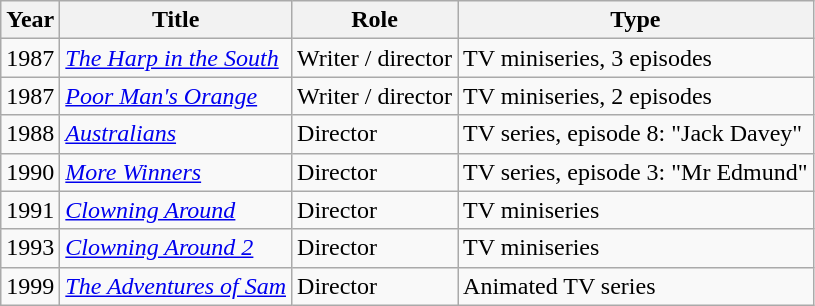<table class="wikitable">
<tr>
<th>Year</th>
<th>Title</th>
<th>Role</th>
<th>Type</th>
</tr>
<tr>
<td>1987</td>
<td><em><a href='#'>The Harp in the South</a></em></td>
<td>Writer / director</td>
<td>TV miniseries, 3 episodes</td>
</tr>
<tr>
<td>1987</td>
<td><em><a href='#'>Poor Man's Orange</a></em></td>
<td>Writer / director</td>
<td>TV miniseries, 2 episodes</td>
</tr>
<tr>
<td>1988</td>
<td><em><a href='#'>Australians</a></em></td>
<td>Director</td>
<td>TV series, episode 8: "Jack Davey"</td>
</tr>
<tr>
<td>1990</td>
<td><em><a href='#'>More Winners</a></em></td>
<td>Director</td>
<td>TV series, episode 3: "Mr Edmund"</td>
</tr>
<tr>
<td>1991</td>
<td><em><a href='#'>Clowning Around</a></em></td>
<td>Director</td>
<td>TV miniseries</td>
</tr>
<tr>
<td>1993</td>
<td><em><a href='#'>Clowning Around 2</a></em></td>
<td>Director</td>
<td>TV miniseries</td>
</tr>
<tr>
<td>1999</td>
<td><em><a href='#'>The Adventures of Sam</a></em></td>
<td>Director</td>
<td>Animated TV series</td>
</tr>
</table>
